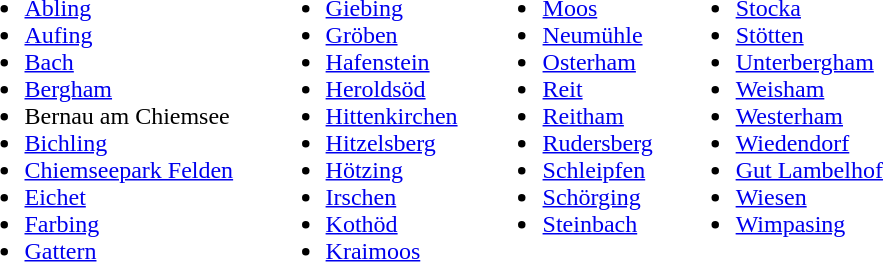<table width=50%>
<tr>
<td valign="top"><br><ul><li><a href='#'>Abling</a></li><li><a href='#'>Aufing</a></li><li><a href='#'>Bach</a></li><li><a href='#'>Bergham</a></li><li>Bernau am Chiemsee</li><li><a href='#'>Bichling</a></li><li><a href='#'>Chiemseepark Felden</a></li><li><a href='#'>Eichet</a></li><li><a href='#'>Farbing</a></li><li><a href='#'>Gattern</a></li></ul></td>
<td valign="top"><br><ul><li><a href='#'>Giebing</a></li><li><a href='#'>Gröben</a></li><li><a href='#'>Hafenstein</a></li><li><a href='#'>Heroldsöd</a></li><li><a href='#'>Hittenkirchen</a></li><li><a href='#'>Hitzelsberg</a></li><li><a href='#'>Hötzing</a></li><li><a href='#'>Irschen</a></li><li><a href='#'>Kothöd</a></li><li><a href='#'>Kraimoos</a></li></ul></td>
<td valign="top"><br><ul><li><a href='#'>Moos</a></li><li><a href='#'>Neumühle</a></li><li><a href='#'>Osterham</a></li><li><a href='#'>Reit</a></li><li><a href='#'>Reitham</a></li><li><a href='#'>Rudersberg</a></li><li><a href='#'>Schleipfen</a></li><li><a href='#'>Schörging</a></li><li><a href='#'>Steinbach</a></li></ul></td>
<td valign="top"><br><ul><li><a href='#'>Stocka</a></li><li><a href='#'>Stötten</a></li><li><a href='#'>Unterbergham</a></li><li><a href='#'>Weisham</a></li><li><a href='#'>Westerham</a></li><li><a href='#'>Wiedendorf</a></li><li><a href='#'>Gut Lambelhof</a></li><li><a href='#'>Wiesen</a></li><li><a href='#'>Wimpasing</a></li></ul></td>
</tr>
</table>
